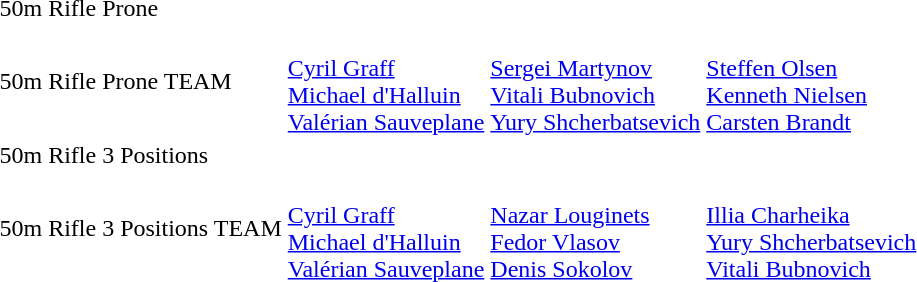<table>
<tr>
<td>50m Rifle Prone</td>
<td></td>
<td></td>
<td></td>
</tr>
<tr>
<td>50m Rifle Prone TEAM</td>
<td><br><a href='#'>Cyril Graff</a><br><a href='#'>Michael d'Halluin</a><br><a href='#'>Valérian Sauveplane</a></td>
<td><br><a href='#'>Sergei Martynov</a><br><a href='#'>Vitali Bubnovich</a><br><a href='#'>Yury Shcherbatsevich</a></td>
<td><br><a href='#'>Steffen Olsen</a><br><a href='#'>Kenneth Nielsen</a><br><a href='#'>Carsten Brandt</a></td>
</tr>
<tr>
<td>50m Rifle 3 Positions</td>
<td></td>
<td></td>
<td></td>
</tr>
<tr>
<td>50m Rifle 3 Positions TEAM</td>
<td><br><a href='#'>Cyril Graff</a><br><a href='#'>Michael d'Halluin</a><br><a href='#'>Valérian Sauveplane</a></td>
<td><br><a href='#'>Nazar Louginets</a><br><a href='#'>Fedor Vlasov</a><br><a href='#'>Denis Sokolov</a></td>
<td><br><a href='#'>Illia Charheika</a><br><a href='#'>Yury Shcherbatsevich</a><br><a href='#'>Vitali Bubnovich</a></td>
</tr>
</table>
